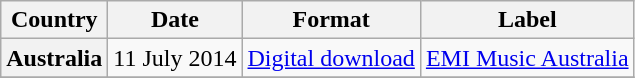<table class="wikitable plainrowheaders">
<tr>
<th scope="col">Country</th>
<th scope="col">Date</th>
<th scope="col">Format</th>
<th scope="col">Label</th>
</tr>
<tr>
<th scope="row">Australia</th>
<td>11 July 2014</td>
<td><a href='#'>Digital download</a></td>
<td><a href='#'>EMI Music Australia</a></td>
</tr>
<tr>
</tr>
</table>
